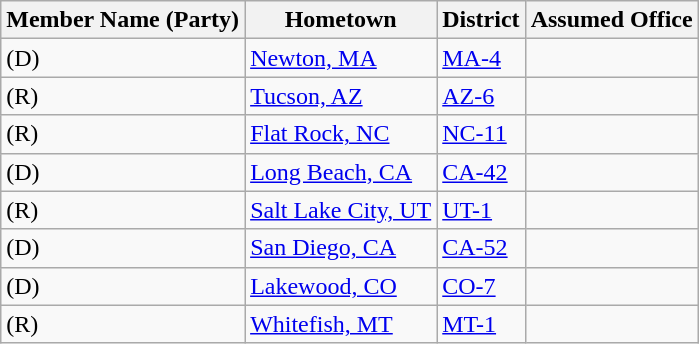<table class="wikitable sticky-header-multi sortable">
<tr>
<th>Member Name (Party)</th>
<th>Hometown</th>
<th>District</th>
<th>Assumed Office</th>
</tr>
<tr>
<td> (D)</td>
<td><a href='#'>Newton, MA</a></td>
<td><a href='#'>MA-4</a></td>
<td></td>
</tr>
<tr>
<td> (R)</td>
<td><a href='#'>Tucson, AZ</a></td>
<td><a href='#'>AZ-6</a></td>
<td></td>
</tr>
<tr>
<td> (R)</td>
<td><a href='#'>Flat Rock, NC</a></td>
<td><a href='#'>NC-11</a></td>
<td></td>
</tr>
<tr>
<td> (D)</td>
<td><a href='#'>Long Beach, CA</a></td>
<td><a href='#'>CA-42</a></td>
<td></td>
</tr>
<tr>
<td> (R)</td>
<td><a href='#'>Salt Lake City, UT</a></td>
<td><a href='#'>UT-1</a></td>
<td></td>
</tr>
<tr>
<td> (D)</td>
<td><a href='#'>San Diego, CA</a></td>
<td><a href='#'>CA-52</a></td>
<td></td>
</tr>
<tr>
<td> (D)</td>
<td><a href='#'>Lakewood, CO</a></td>
<td><a href='#'>CO-7</a></td>
<td></td>
</tr>
<tr>
<td> (R)</td>
<td><a href='#'>Whitefish, MT</a></td>
<td><a href='#'>MT-1</a></td>
<td></td>
</tr>
</table>
